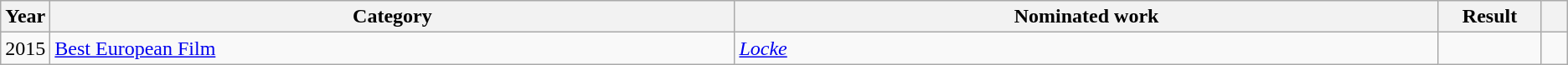<table class="wikitable sortable">
<tr>
<th scope="col" style="width:1em;">Year</th>
<th scope="col" style="width:39em;">Category</th>
<th scope="col" style="width:40em;">Nominated work</th>
<th scope="col" style="width:5em;">Result</th>
<th scope="col" style="width:1em;"class="unsortable"></th>
</tr>
<tr>
<td>2015</td>
<td><a href='#'>Best European Film</a></td>
<td><em><a href='#'>Locke</a></em></td>
<td></td>
<td></td>
</tr>
</table>
